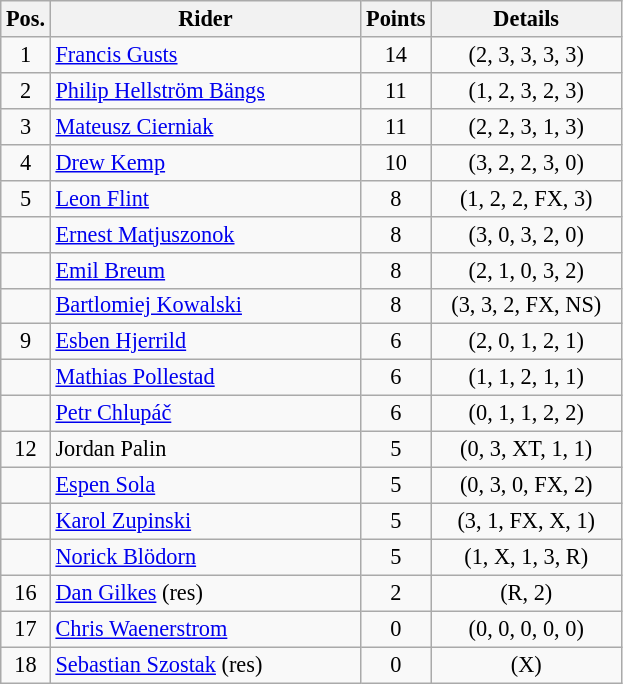<table class=wikitable style="font-size:93%;">
<tr>
<th width=25px>Pos.</th>
<th width=200px>Rider</th>
<th width=40px>Points</th>
<th width=120px>Details</th>
</tr>
<tr align=center>
<td>1</td>
<td align=left> <a href='#'>Francis Gusts</a></td>
<td>14</td>
<td>(2, 3, 3, 3, 3)</td>
</tr>
<tr align=center>
<td>2</td>
<td align=left> <a href='#'>Philip Hellström Bängs</a></td>
<td>11</td>
<td>(1, 2, 3, 2, 3)</td>
</tr>
<tr align=center>
<td>3</td>
<td align=left> <a href='#'>Mateusz Cierniak</a></td>
<td>11</td>
<td>(2, 2, 3, 1, 3)</td>
</tr>
<tr align=center>
<td>4</td>
<td align=left> <a href='#'>Drew Kemp</a></td>
<td>10</td>
<td>(3, 2, 2, 3, 0)</td>
</tr>
<tr align=center>
<td>5</td>
<td align=left> <a href='#'>Leon Flint</a></td>
<td>8</td>
<td>(1, 2, 2, FX, 3)</td>
</tr>
<tr align=center>
<td></td>
<td align=left> <a href='#'>Ernest Matjuszonok</a></td>
<td>8</td>
<td>(3, 0, 3, 2, 0)</td>
</tr>
<tr align=center>
<td></td>
<td align=left> <a href='#'>Emil Breum</a></td>
<td>8</td>
<td>(2, 1, 0, 3, 2)</td>
</tr>
<tr align=center>
<td></td>
<td align=left> <a href='#'>Bartlomiej Kowalski</a></td>
<td>8</td>
<td>(3, 3, 2, FX, NS)</td>
</tr>
<tr align=center>
<td>9</td>
<td align=left> <a href='#'>Esben Hjerrild</a></td>
<td>6</td>
<td>(2, 0, 1, 2, 1)</td>
</tr>
<tr align=center>
<td></td>
<td align=left> <a href='#'>Mathias Pollestad</a></td>
<td>6</td>
<td>(1, 1, 2, 1, 1)</td>
</tr>
<tr align=center>
<td></td>
<td align=left> <a href='#'>Petr Chlupáč</a></td>
<td>6</td>
<td>(0, 1, 1, 2, 2)</td>
</tr>
<tr align=center>
<td>12</td>
<td align=left> Jordan Palin</td>
<td>5</td>
<td>(0, 3, XT, 1, 1)</td>
</tr>
<tr align=center>
<td></td>
<td align=left> <a href='#'>Espen Sola</a></td>
<td>5</td>
<td>(0, 3, 0, FX, 2)</td>
</tr>
<tr align=center>
<td></td>
<td align=left> <a href='#'>Karol Zupinski</a></td>
<td>5</td>
<td>(3, 1, FX, X, 1)</td>
</tr>
<tr align=center>
<td></td>
<td align=left> <a href='#'>Norick Blödorn</a></td>
<td>5</td>
<td>(1, X, 1, 3, R)</td>
</tr>
<tr align=center>
<td>16</td>
<td align=left> <a href='#'>Dan Gilkes</a> (res)</td>
<td>2</td>
<td>(R, 2)</td>
</tr>
<tr align=center>
<td>17</td>
<td align=left> <a href='#'>Chris Waenerstrom</a></td>
<td>0</td>
<td>(0, 0, 0, 0, 0)</td>
</tr>
<tr align=center>
<td>18</td>
<td align=left> <a href='#'>Sebastian Szostak</a> (res)</td>
<td>0</td>
<td>(X)</td>
</tr>
</table>
